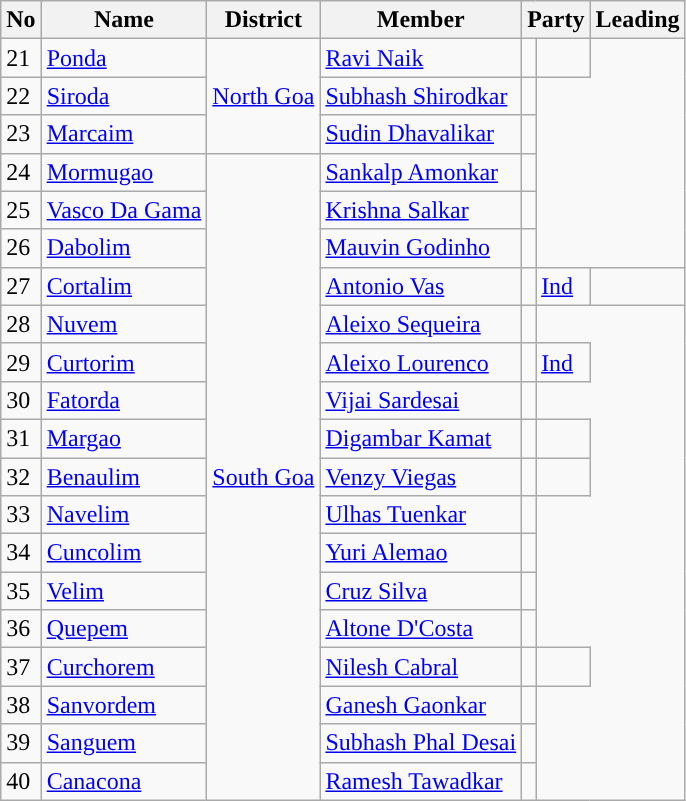<table class="wikitable">
<tr>
<th>No</th>
<th>Name</th>
<th>District</th>
<th>Member</th>
<th colspan="2">Party</th>
<th colspan="2">Leading<br></th>
</tr>
<tr>
<td>21</td>
<td><a href='#'>Ponda</a></td>
<td rowspan="3"><a href='#'>North Goa</a></td>
<td><a href='#'>Ravi Naik</a></td>
<td></td>
<td></td>
</tr>
<tr>
<td>22</td>
<td><a href='#'>Siroda</a></td>
<td><a href='#'>Subhash Shirodkar</a></td>
<td></td>
</tr>
<tr>
<td>23</td>
<td><a href='#'>Marcaim</a></td>
<td><a href='#'>Sudin Dhavalikar</a></td>
<td></td>
</tr>
<tr>
<td>24</td>
<td><a href='#'>Mormugao</a></td>
<td rowspan="17"><a href='#'>South Goa</a></td>
<td><a href='#'>Sankalp Amonkar</a></td>
<td></td>
</tr>
<tr>
<td>25</td>
<td><a href='#'>Vasco Da Gama</a></td>
<td><a href='#'>Krishna Salkar</a></td>
<td></td>
</tr>
<tr>
<td>26</td>
<td><a href='#'>Dabolim</a></td>
<td><a href='#'>Mauvin Godinho</a></td>
<td></td>
</tr>
<tr>
<td>27</td>
<td><a href='#'>Cortalim</a></td>
<td><a href='#'>Antonio Vas</a></td>
<td style="background-color: "></td>
<td><a href='#'>Ind</a></td>
<td></td>
</tr>
<tr>
<td>28</td>
<td><a href='#'>Nuvem</a></td>
<td><a href='#'>Aleixo Sequeira</a></td>
<td></td>
</tr>
<tr>
<td>29</td>
<td><a href='#'>Curtorim</a></td>
<td><a href='#'>Aleixo Lourenco</a></td>
<td style="background-color: "></td>
<td><a href='#'>Ind</a></td>
</tr>
<tr>
<td>30</td>
<td><a href='#'>Fatorda</a></td>
<td><a href='#'>Vijai Sardesai</a></td>
<td></td>
</tr>
<tr>
<td>31</td>
<td><a href='#'>Margao</a></td>
<td><a href='#'>Digambar Kamat</a></td>
<td></td>
<td></td>
</tr>
<tr>
<td>32</td>
<td><a href='#'>Benaulim</a></td>
<td><a href='#'>Venzy Viegas</a></td>
<td></td>
<td></td>
</tr>
<tr>
<td>33</td>
<td><a href='#'>Navelim</a></td>
<td><a href='#'>Ulhas Tuenkar</a></td>
<td></td>
</tr>
<tr>
<td>34</td>
<td><a href='#'>Cuncolim</a></td>
<td><a href='#'>Yuri Alemao</a></td>
<td></td>
</tr>
<tr>
<td>35</td>
<td><a href='#'>Velim</a></td>
<td><a href='#'>Cruz Silva</a></td>
<td></td>
</tr>
<tr>
<td>36</td>
<td><a href='#'>Quepem</a></td>
<td><a href='#'>Altone D'Costa</a></td>
<td></td>
</tr>
<tr>
<td>37</td>
<td><a href='#'>Curchorem</a></td>
<td><a href='#'>Nilesh Cabral</a></td>
<td></td>
<td></td>
</tr>
<tr>
<td>38</td>
<td><a href='#'>Sanvordem</a></td>
<td><a href='#'>Ganesh Gaonkar</a></td>
<td></td>
</tr>
<tr>
<td>39</td>
<td><a href='#'>Sanguem</a></td>
<td><a href='#'>Subhash Phal Desai</a></td>
<td></td>
</tr>
<tr>
<td>40</td>
<td><a href='#'>Canacona</a></td>
<td><a href='#'>Ramesh Tawadkar</a></td>
<td></td>
</tr>
</table>
